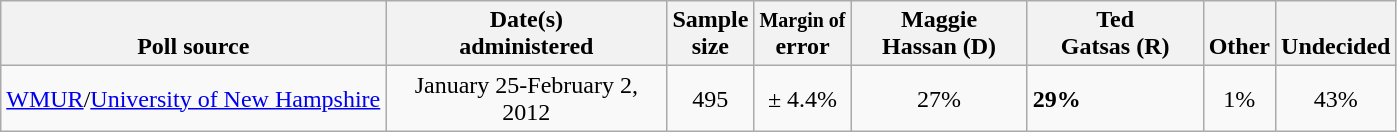<table class="wikitable">
<tr valign= bottom>
<th>Poll source</th>
<th style="width:180px;">Date(s)<br>administered</th>
<th class=small>Sample<br>size</th>
<th><small>Margin of</small><br>error</th>
<th style="width:110px;">Maggie<br>Hassan (D)</th>
<th style="width:110px;">Ted<br>Gatsas (R)</th>
<th>Other</th>
<th>Undecided</th>
</tr>
<tr>
<td><a href='#'>WMUR</a>/<a href='#'>University of New Hampshire</a></td>
<td align=center>January 25-February 2, 2012</td>
<td align=center>495</td>
<td align=center>± 4.4%</td>
<td align=center>27%</td>
<td><strong>29%</strong></td>
<td align=center>1%</td>
<td align=center>43%</td>
</tr>
</table>
